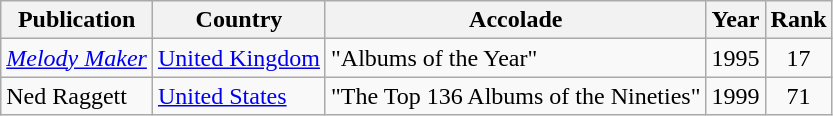<table class="wikitable">
<tr>
<th>Publication</th>
<th>Country</th>
<th>Accolade</th>
<th>Year</th>
<th>Rank</th>
</tr>
<tr>
<td><em><a href='#'>Melody Maker</a></em></td>
<td><a href='#'>United Kingdom</a></td>
<td>"Albums of the Year"</td>
<td>1995</td>
<td style="text-align:center;">17</td>
</tr>
<tr>
<td>Ned Raggett</td>
<td><a href='#'>United States</a></td>
<td>"The Top 136 Albums of the Nineties"</td>
<td>1999</td>
<td style="text-align:center;">71</td>
</tr>
</table>
